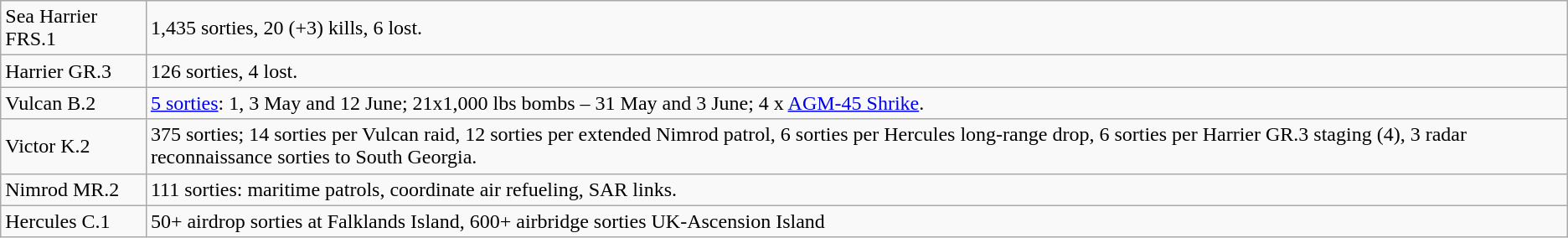<table class="wikitable">
<tr>
<td>Sea Harrier FRS.1</td>
<td>1,435 sorties, 20 (+3) kills, 6 lost.</td>
</tr>
<tr>
<td>Harrier GR.3</td>
<td>126 sorties, 4 lost.</td>
</tr>
<tr>
<td>Vulcan B.2</td>
<td><a href='#'>5 sorties</a>: 1, 3 May and 12 June; 21x1,000 lbs bombs – 31 May and 3 June; 4 x <a href='#'>AGM-45 Shrike</a>.</td>
</tr>
<tr>
<td>Victor K.2</td>
<td>375 sorties; 14 sorties per Vulcan raid, 12 sorties per extended Nimrod patrol, 6 sorties per Hercules long-range drop, 6 sorties per Harrier GR.3 staging (4), 3 radar reconnaissance sorties to South Georgia.</td>
</tr>
<tr>
<td>Nimrod MR.2</td>
<td>111 sorties: maritime patrols, coordinate air refueling, SAR links.</td>
</tr>
<tr>
<td>Hercules C.1</td>
<td>50+ airdrop sorties at Falklands Island, 600+ airbridge sorties UK-Ascension Island</td>
</tr>
</table>
